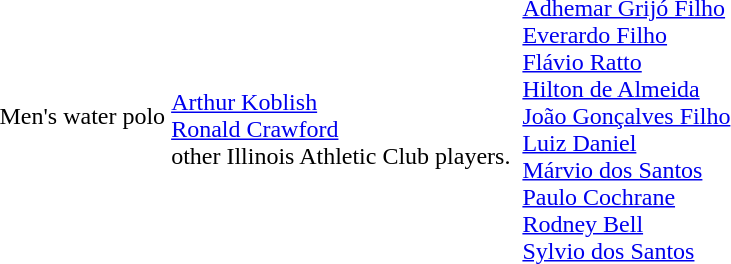<table>
<tr>
<td>Men's water polo</td>
<td><br><a href='#'>Arthur Koblish</a><br><a href='#'>Ronald Crawford</a><br>other Illinois Athletic Club players.</td>
<td></td>
<td><br><a href='#'>Adhemar Grijó Filho</a><br><a href='#'>Everardo Filho</a><br><a href='#'>Flávio Ratto</a><br><a href='#'>Hilton de Almeida</a><br><a href='#'>João Gonçalves Filho</a><br><a href='#'>Luiz Daniel</a><br><a href='#'>Márvio dos Santos</a><br><a href='#'>Paulo Cochrane</a><br><a href='#'>Rodney Bell</a><br><a href='#'>Sylvio dos Santos</a></td>
</tr>
</table>
